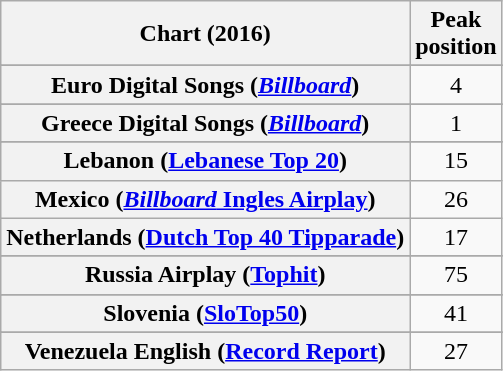<table class="wikitable sortable plainrowheaders" style="text-align:center">
<tr>
<th scope="col">Chart (2016)</th>
<th scope="col">Peak<br> position</th>
</tr>
<tr>
</tr>
<tr>
</tr>
<tr>
</tr>
<tr>
</tr>
<tr>
</tr>
<tr>
</tr>
<tr>
</tr>
<tr>
</tr>
<tr>
</tr>
<tr>
<th scope="row">Euro Digital Songs (<em><a href='#'>Billboard</a></em>)</th>
<td>4</td>
</tr>
<tr>
</tr>
<tr>
</tr>
<tr>
</tr>
<tr>
<th scope="row">Greece Digital Songs (<em><a href='#'>Billboard</a></em>)</th>
<td>1</td>
</tr>
<tr>
</tr>
<tr>
</tr>
<tr>
</tr>
<tr>
</tr>
<tr>
</tr>
<tr>
<th scope="row">Lebanon (<a href='#'>Lebanese Top 20</a>)</th>
<td>15</td>
</tr>
<tr>
<th scope="row">Mexico (<a href='#'><em>Billboard</em> Ingles Airplay</a>)</th>
<td>26</td>
</tr>
<tr>
<th scope="row">Netherlands (<a href='#'>Dutch Top 40 Tipparade</a>)</th>
<td>17</td>
</tr>
<tr>
</tr>
<tr>
</tr>
<tr>
</tr>
<tr>
</tr>
<tr>
<th scope="row">Russia Airplay (<a href='#'>Tophit</a>)</th>
<td>75</td>
</tr>
<tr>
</tr>
<tr>
</tr>
<tr>
</tr>
<tr>
<th scope="row">Slovenia (<a href='#'>SloTop50</a>)</th>
<td>41</td>
</tr>
<tr>
</tr>
<tr>
</tr>
<tr>
</tr>
<tr>
</tr>
<tr>
</tr>
<tr>
</tr>
<tr>
</tr>
<tr>
</tr>
<tr>
</tr>
<tr>
</tr>
<tr>
<th scope="row">Venezuela English (<a href='#'>Record Report</a>)</th>
<td>27</td>
</tr>
</table>
